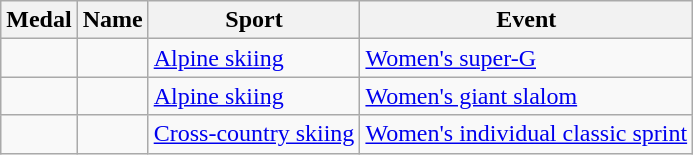<table class="wikitable sortable">
<tr>
<th>Medal</th>
<th>Name</th>
<th>Sport</th>
<th>Event</th>
</tr>
<tr>
<td></td>
<td></td>
<td><a href='#'>Alpine skiing</a></td>
<td><a href='#'>Women's super-G</a></td>
</tr>
<tr>
<td></td>
<td></td>
<td><a href='#'>Alpine skiing</a></td>
<td><a href='#'>Women's giant slalom</a></td>
</tr>
<tr>
<td></td>
<td></td>
<td><a href='#'>Cross-country skiing</a></td>
<td><a href='#'>Women's individual classic sprint</a></td>
</tr>
</table>
